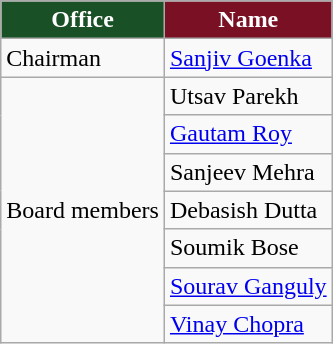<table class="wikitable" "margin-left:1em;float:center">
<tr>
<th style="background:#1A5026; color:white; text-align:center;">Office</th>
<th style="background:#7A1024; color:white; text-align:center;">Name</th>
</tr>
<tr>
<td>Chairman</td>
<td><a href='#'>Sanjiv Goenka</a></td>
</tr>
<tr>
<td rowspan="7">Board members</td>
<td>Utsav Parekh</td>
</tr>
<tr>
<td><a href='#'>Gautam Roy</a></td>
</tr>
<tr>
<td>Sanjeev Mehra</td>
</tr>
<tr>
<td>Debasish Dutta</td>
</tr>
<tr>
<td>Soumik Bose</td>
</tr>
<tr>
<td><a href='#'>Sourav Ganguly</a></td>
</tr>
<tr>
<td><a href='#'>Vinay Chopra</a></td>
</tr>
</table>
